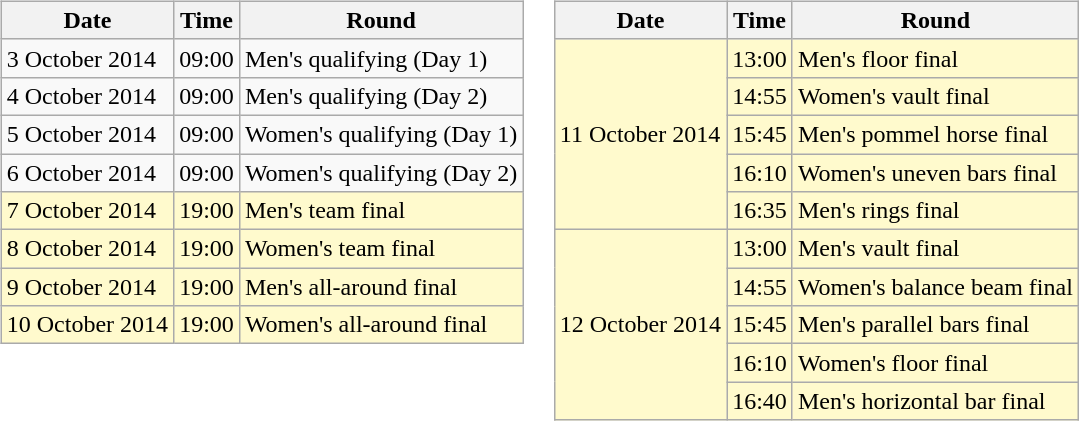<table>
<tr valign=top>
<td><br><table class="wikitable">
<tr>
<th>Date</th>
<th>Time</th>
<th>Round</th>
</tr>
<tr>
<td>3 October 2014</td>
<td>09:00</td>
<td>Men's qualifying (Day 1)</td>
</tr>
<tr>
<td>4 October 2014</td>
<td>09:00</td>
<td>Men's qualifying (Day 2)</td>
</tr>
<tr>
<td>5 October 2014</td>
<td>09:00</td>
<td>Women's qualifying (Day 1)</td>
</tr>
<tr>
<td>6 October 2014</td>
<td>09:00</td>
<td>Women's qualifying (Day 2)</td>
</tr>
<tr style=background:lemonchiffon>
<td>7 October 2014</td>
<td>19:00</td>
<td>Men's team final</td>
</tr>
<tr style=background:lemonchiffon>
<td>8 October 2014</td>
<td>19:00</td>
<td>Women's team final</td>
</tr>
<tr style=background:lemonchiffon>
<td>9 October 2014</td>
<td>19:00</td>
<td>Men's all-around final</td>
</tr>
<tr style=background:lemonchiffon>
<td>10 October 2014</td>
<td>19:00</td>
<td>Women's all-around final</td>
</tr>
</table>
</td>
<td><br><table class="wikitable">
<tr>
<th>Date</th>
<th>Time</th>
<th>Round</th>
</tr>
<tr style=background:lemonchiffon>
<td rowspan=5>11 October 2014</td>
<td>13:00</td>
<td>Men's floor final</td>
</tr>
<tr style=background:lemonchiffon>
<td>14:55</td>
<td>Women's vault final</td>
</tr>
<tr style=background:lemonchiffon>
<td>15:45</td>
<td>Men's pommel horse final</td>
</tr>
<tr style=background:lemonchiffon>
<td>16:10</td>
<td>Women's uneven bars final</td>
</tr>
<tr style=background:lemonchiffon>
<td>16:35</td>
<td>Men's rings final</td>
</tr>
<tr style=background:lemonchiffon>
<td rowspan=5>12 October 2014</td>
<td>13:00</td>
<td>Men's vault final</td>
</tr>
<tr style=background:lemonchiffon>
<td>14:55</td>
<td>Women's balance beam final</td>
</tr>
<tr style=background:lemonchiffon>
<td>15:45</td>
<td>Men's parallel bars final</td>
</tr>
<tr style=background:lemonchiffon>
<td>16:10</td>
<td>Women's floor final</td>
</tr>
<tr style=background:lemonchiffon>
<td>16:40</td>
<td>Men's horizontal bar final</td>
</tr>
</table>
</td>
</tr>
</table>
